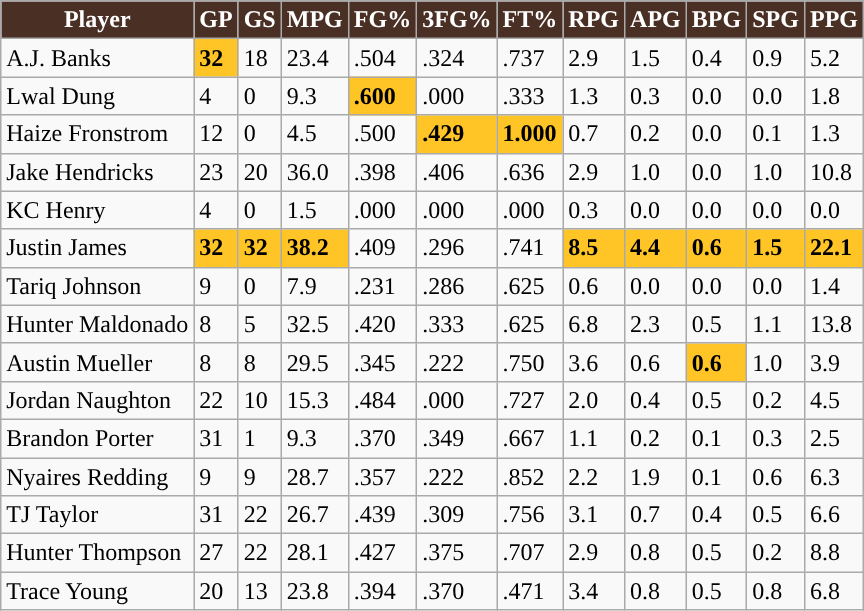<table class="wikitable sortable">
<tr>
<th style="background:#492f24; color:white">Player</th>
<th style="background:#492f24; color:white">GP</th>
<th style="background:#492f24; color:white">GS</th>
<th style="background:#492f24; color:white">MPG</th>
<th style="background:#492f24; color:white">FG%</th>
<th style="background:#492f24; color:white">3FG%</th>
<th style="background:#492f24; color:white">FT%</th>
<th style="background:#492f24; color:white;">RPG</th>
<th style="background:#492f24; color:white;">APG</th>
<th style="background:#492f24; color:white;">BPG</th>
<th style="background:#492f24; color:white;">SPG</th>
<th style="background:#492f24; color:white;">PPG</th>
</tr>
<tr>
<td>A.J. Banks</td>
<td style="background:#ffc425"><strong>32</strong></td>
<td>18</td>
<td>23.4</td>
<td>.504</td>
<td>.324</td>
<td>.737</td>
<td>2.9</td>
<td>1.5</td>
<td>0.4</td>
<td>0.9</td>
<td>5.2</td>
</tr>
<tr>
<td>Lwal Dung</td>
<td>4</td>
<td>0</td>
<td>9.3</td>
<td style="background:#ffc425"><strong>.600</strong></td>
<td>.000</td>
<td>.333</td>
<td>1.3</td>
<td>0.3</td>
<td>0.0</td>
<td>0.0</td>
<td>1.8</td>
</tr>
<tr>
<td>Haize Fronstrom</td>
<td>12</td>
<td>0</td>
<td>4.5</td>
<td>.500</td>
<td style="background:#ffc425"><strong>.429</strong></td>
<td style="background:#ffc425"><strong>1.000</strong></td>
<td>0.7</td>
<td>0.2</td>
<td>0.0</td>
<td>0.1</td>
<td>1.3</td>
</tr>
<tr>
<td>Jake Hendricks</td>
<td>23</td>
<td>20</td>
<td>36.0</td>
<td>.398</td>
<td>.406</td>
<td>.636</td>
<td>2.9</td>
<td>1.0</td>
<td>0.0</td>
<td>1.0</td>
<td>10.8</td>
</tr>
<tr>
<td>KC Henry</td>
<td>4</td>
<td>0</td>
<td>1.5</td>
<td>.000</td>
<td>.000</td>
<td>.000</td>
<td>0.3</td>
<td>0.0</td>
<td>0.0</td>
<td>0.0</td>
<td>0.0</td>
</tr>
<tr>
<td>Justin James</td>
<td style="background:#ffc425"><strong>32</strong></td>
<td style="background:#ffc425"><strong>32</strong></td>
<td style="background:#ffc425"><strong>38.2</strong></td>
<td>.409</td>
<td>.296</td>
<td>.741</td>
<td style="background:#ffc425"><strong>8.5</strong></td>
<td style="background:#ffc425"><strong>4.4</strong></td>
<td style="background:#ffc425"><strong>0.6</strong></td>
<td style="background:#ffc425"><strong>1.5</strong></td>
<td style="background:#ffc425"><strong>22.1</strong></td>
</tr>
<tr>
<td>Tariq Johnson</td>
<td>9</td>
<td>0</td>
<td>7.9</td>
<td>.231</td>
<td>.286</td>
<td>.625</td>
<td>0.6</td>
<td>0.0</td>
<td>0.0</td>
<td>0.0</td>
<td>1.4</td>
</tr>
<tr>
<td>Hunter Maldonado</td>
<td>8</td>
<td>5</td>
<td>32.5</td>
<td>.420</td>
<td>.333</td>
<td>.625</td>
<td>6.8</td>
<td>2.3</td>
<td>0.5</td>
<td>1.1</td>
<td>13.8</td>
</tr>
<tr>
<td>Austin Mueller</td>
<td>8</td>
<td>8</td>
<td>29.5</td>
<td>.345</td>
<td>.222</td>
<td>.750</td>
<td>3.6</td>
<td>0.6</td>
<td style="background:#ffc425"><strong>0.6</strong></td>
<td>1.0</td>
<td>3.9</td>
</tr>
<tr>
<td>Jordan Naughton</td>
<td>22</td>
<td>10</td>
<td>15.3</td>
<td>.484</td>
<td>.000</td>
<td>.727</td>
<td>2.0</td>
<td>0.4</td>
<td>0.5</td>
<td>0.2</td>
<td>4.5</td>
</tr>
<tr>
<td>Brandon Porter</td>
<td>31</td>
<td>1</td>
<td>9.3</td>
<td>.370</td>
<td>.349</td>
<td>.667</td>
<td>1.1</td>
<td>0.2</td>
<td>0.1</td>
<td>0.3</td>
<td>2.5</td>
</tr>
<tr>
<td>Nyaires Redding</td>
<td>9</td>
<td>9</td>
<td>28.7</td>
<td>.357</td>
<td>.222</td>
<td>.852</td>
<td>2.2</td>
<td>1.9</td>
<td>0.1</td>
<td>0.6</td>
<td>6.3</td>
</tr>
<tr>
<td>TJ Taylor</td>
<td>31</td>
<td>22</td>
<td>26.7</td>
<td>.439</td>
<td>.309</td>
<td>.756</td>
<td>3.1</td>
<td>0.7</td>
<td>0.4</td>
<td>0.5</td>
<td>6.6</td>
</tr>
<tr>
<td>Hunter Thompson</td>
<td>27</td>
<td>22</td>
<td>28.1</td>
<td>.427</td>
<td>.375</td>
<td>.707</td>
<td>2.9</td>
<td>0.8</td>
<td>0.5</td>
<td>0.2</td>
<td>8.8</td>
</tr>
<tr>
<td>Trace Young</td>
<td>20</td>
<td>13</td>
<td>23.8</td>
<td>.394</td>
<td>.370</td>
<td>.471</td>
<td>3.4</td>
<td>0.8</td>
<td>0.5</td>
<td>0.8</td>
<td>6.8</td>
</tr>
</table>
